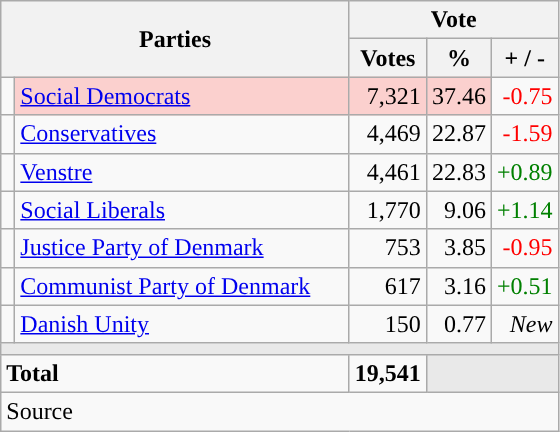<table class="wikitable" style="text-align:right;">
<tr>
<th style="text-align:centre;" rowspan="2" colspan="2" width="225">Parties</th>
<th colspan="3">Vote</th>
</tr>
<tr>
<th width="15">Votes</th>
<th width="15">%</th>
<th width="15">+ / -</th>
</tr>
<tr>
<td width="2" style="color:inherit;background:"></td>
<td bgcolor=#fbd0ce  align="left"><a href='#'>Social Democrats</a></td>
<td bgcolor=#fbd0ce>7,321</td>
<td bgcolor=#fbd0ce>37.46</td>
<td style=color:red;>-0.75</td>
</tr>
<tr>
<td width="2" style="color:inherit;background:"></td>
<td align="left"><a href='#'>Conservatives</a></td>
<td>4,469</td>
<td>22.87</td>
<td style=color:red;>-1.59</td>
</tr>
<tr>
<td width="2" style="color:inherit;background:"></td>
<td align="left"><a href='#'>Venstre</a></td>
<td>4,461</td>
<td>22.83</td>
<td style=color:green;>+0.89</td>
</tr>
<tr>
<td width="2" style="color:inherit;background:"></td>
<td align="left"><a href='#'>Social Liberals</a></td>
<td>1,770</td>
<td>9.06</td>
<td style=color:green;>+1.14</td>
</tr>
<tr>
<td width="2" style="color:inherit;background:"></td>
<td align="left"><a href='#'>Justice Party of Denmark</a></td>
<td>753</td>
<td>3.85</td>
<td style=color:red;>-0.95</td>
</tr>
<tr>
<td width="2" style="color:inherit;background:"></td>
<td align="left"><a href='#'>Communist Party of Denmark</a></td>
<td>617</td>
<td>3.16</td>
<td style=color:green;>+0.51</td>
</tr>
<tr>
<td width="2" style="color:inherit;background:"></td>
<td align="left"><a href='#'>Danish Unity</a></td>
<td>150</td>
<td>0.77</td>
<td><em>New</em></td>
</tr>
<tr>
<td colspan="7" bgcolor="#E9E9E9"></td>
</tr>
<tr>
<td align="left" colspan="2"><strong>Total</strong></td>
<td><strong>19,541</strong></td>
<td bgcolor="#E9E9E9" colspan="2"></td>
</tr>
<tr>
<td align="left" colspan="6">Source</td>
</tr>
</table>
